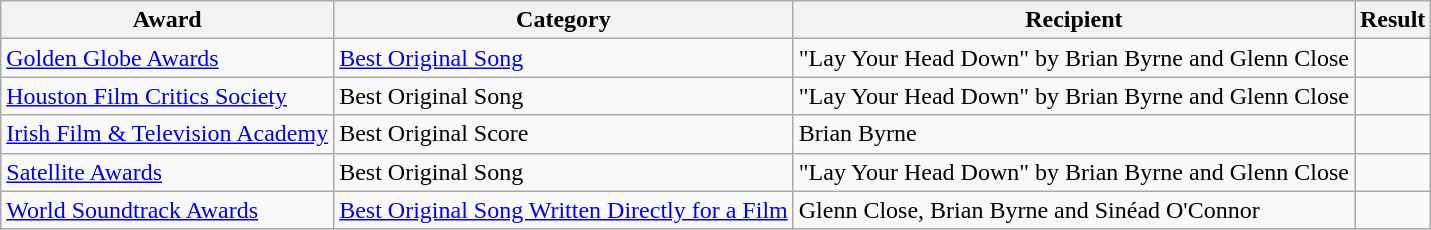<table class="wikitable sortable">
<tr>
<th>Award</th>
<th>Category</th>
<th>Recipient</th>
<th>Result</th>
</tr>
<tr>
<td><a href='#'>Golden Globe Awards</a></td>
<td><a href='#'>Best Original Song</a></td>
<td>"Lay Your Head Down" by Brian Byrne and Glenn Close</td>
<td></td>
</tr>
<tr>
<td><a href='#'>Houston Film Critics Society</a></td>
<td>Best Original Song</td>
<td>"Lay Your Head Down" by Brian Byrne and Glenn Close</td>
<td></td>
</tr>
<tr>
<td><a href='#'>Irish Film & Television Academy</a></td>
<td>Best Original Score</td>
<td>Brian Byrne</td>
<td></td>
</tr>
<tr>
<td><a href='#'>Satellite Awards</a></td>
<td>Best Original Song</td>
<td>"Lay Your Head Down" by Brian Byrne and Glenn Close</td>
<td></td>
</tr>
<tr>
<td><a href='#'>World Soundtrack Awards</a></td>
<td><a href='#'>Best Original Song Written Directly for a Film</a></td>
<td>Glenn Close, Brian Byrne and Sinéad O'Connor</td>
<td></td>
</tr>
</table>
